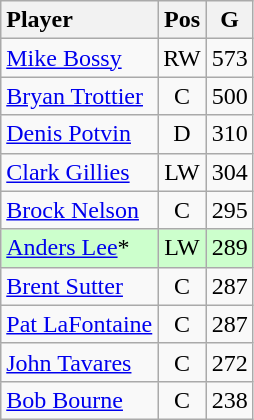<table class="wikitable" style="text-align:center;">
<tr>
<th style="text-align:left;">Player</th>
<th>Pos</th>
<th>G</th>
</tr>
<tr>
<td style="text-align:left;"><a href='#'>Mike Bossy</a></td>
<td>RW</td>
<td>573</td>
</tr>
<tr>
<td style="text-align:left;"><a href='#'>Bryan Trottier</a></td>
<td>C</td>
<td>500</td>
</tr>
<tr>
<td style="text-align:left;"><a href='#'>Denis Potvin</a></td>
<td>D</td>
<td>310</td>
</tr>
<tr>
<td style="text-align:left;"><a href='#'>Clark Gillies</a></td>
<td>LW</td>
<td>304</td>
</tr>
<tr>
<td style="text-align:left;"><a href='#'>Brock Nelson</a></td>
<td>C</td>
<td>295</td>
</tr>
<tr style="background:#cfc;">
<td style="text-align:left;"><a href='#'>Anders Lee</a>*</td>
<td>LW</td>
<td>289</td>
</tr>
<tr>
<td style="text-align:left;"><a href='#'>Brent Sutter</a></td>
<td>C</td>
<td>287</td>
</tr>
<tr>
<td style="text-align:left;"><a href='#'>Pat LaFontaine</a></td>
<td>C</td>
<td>287</td>
</tr>
<tr>
<td style="text-align:left;"><a href='#'>John Tavares</a></td>
<td>C</td>
<td>272</td>
</tr>
<tr>
<td style="text-align:left;"><a href='#'>Bob Bourne</a></td>
<td>C</td>
<td>238</td>
</tr>
</table>
